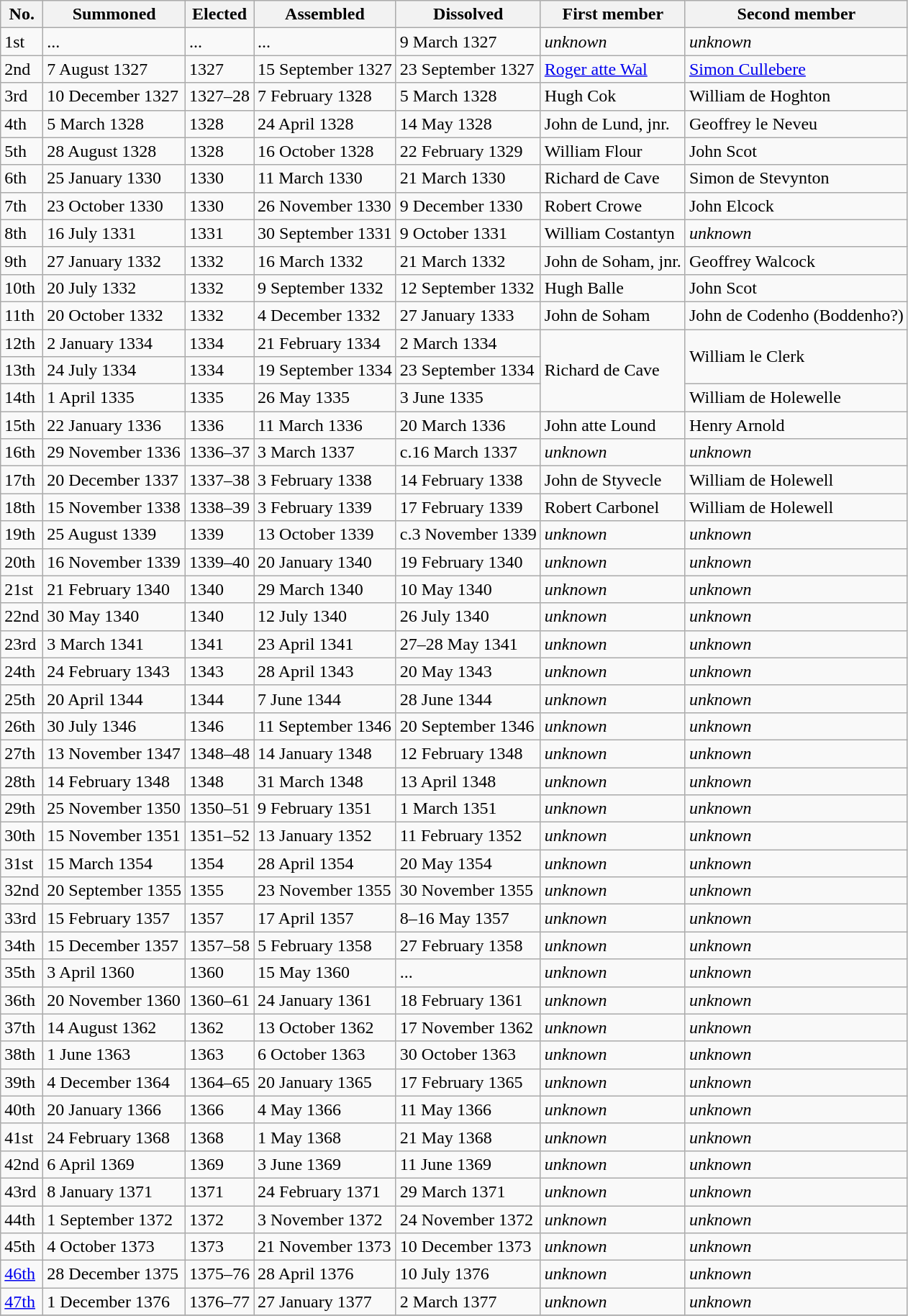<table class="wikitable">
<tr>
<th>No.</th>
<th>Summoned</th>
<th>Elected</th>
<th>Assembled</th>
<th>Dissolved</th>
<th>First member</th>
<th>Second member</th>
</tr>
<tr>
<td>1st</td>
<td>...</td>
<td>...</td>
<td>...</td>
<td>9 March 1327</td>
<td><em>unknown</em></td>
<td><em>unknown</em></td>
</tr>
<tr>
<td>2nd</td>
<td>7 August 1327</td>
<td>1327</td>
<td>15 September 1327</td>
<td>23 September 1327</td>
<td><a href='#'>Roger atte Wal</a></td>
<td><a href='#'>Simon Cullebere</a></td>
</tr>
<tr>
<td>3rd</td>
<td>10 December 1327</td>
<td>1327–28</td>
<td>7 February 1328</td>
<td>5 March 1328</td>
<td>Hugh Cok</td>
<td>William de Hoghton</td>
</tr>
<tr>
<td>4th</td>
<td>5 March 1328</td>
<td>1328</td>
<td>24 April 1328</td>
<td>14 May 1328</td>
<td>John de Lund, jnr.</td>
<td>Geoffrey le Neveu</td>
</tr>
<tr>
<td>5th</td>
<td>28 August 1328</td>
<td>1328</td>
<td>16 October 1328</td>
<td>22 February 1329</td>
<td>William Flour</td>
<td>John Scot</td>
</tr>
<tr>
<td>6th</td>
<td>25 January 1330</td>
<td>1330</td>
<td>11 March 1330</td>
<td>21 March 1330</td>
<td>Richard de Cave</td>
<td>Simon de Stevynton</td>
</tr>
<tr>
<td>7th</td>
<td>23 October 1330</td>
<td>1330</td>
<td>26 November 1330</td>
<td>9 December 1330</td>
<td>Robert Crowe</td>
<td>John Elcock</td>
</tr>
<tr>
<td>8th</td>
<td>16 July 1331</td>
<td>1331</td>
<td>30 September 1331</td>
<td>9 October 1331</td>
<td>William Costantyn</td>
<td><em>unknown</em></td>
</tr>
<tr>
<td>9th</td>
<td>27 January 1332</td>
<td>1332</td>
<td>16 March 1332</td>
<td>21 March 1332</td>
<td>John de Soham, jnr.</td>
<td>Geoffrey Walcock</td>
</tr>
<tr>
<td>10th</td>
<td>20 July 1332</td>
<td>1332</td>
<td>9 September 1332</td>
<td>12 September 1332</td>
<td>Hugh Balle</td>
<td>John Scot</td>
</tr>
<tr>
<td>11th</td>
<td>20 October 1332</td>
<td>1332</td>
<td>4 December 1332</td>
<td>27 January 1333</td>
<td>John de Soham</td>
<td>John de Codenho (Boddenho?)</td>
</tr>
<tr>
<td>12th</td>
<td>2 January 1334</td>
<td>1334</td>
<td>21 February 1334</td>
<td>2 March 1334</td>
<td rowspan="3">Richard de Cave</td>
<td rowspan="2">William le Clerk</td>
</tr>
<tr>
<td>13th</td>
<td>24 July 1334</td>
<td>1334</td>
<td>19 September 1334</td>
<td>23 September 1334</td>
</tr>
<tr>
<td>14th</td>
<td>1 April 1335</td>
<td>1335</td>
<td>26 May 1335</td>
<td>3 June 1335</td>
<td>William de Holewelle</td>
</tr>
<tr>
<td>15th</td>
<td>22 January 1336</td>
<td>1336</td>
<td>11 March 1336</td>
<td>20 March 1336</td>
<td>John atte Lound</td>
<td>Henry Arnold</td>
</tr>
<tr>
<td>16th</td>
<td>29 November 1336</td>
<td>1336–37</td>
<td>3 March 1337</td>
<td>c.16 March 1337</td>
<td><em>unknown</em></td>
<td><em>unknown</em></td>
</tr>
<tr>
<td>17th</td>
<td>20 December 1337</td>
<td>1337–38</td>
<td>3 February 1338</td>
<td>14 February 1338</td>
<td>John de Styvecle</td>
<td>William de Holewell</td>
</tr>
<tr>
<td>18th</td>
<td>15 November 1338</td>
<td>1338–39</td>
<td>3 February 1339</td>
<td>17 February 1339</td>
<td>Robert Carbonel</td>
<td>William de Holewell</td>
</tr>
<tr>
<td>19th</td>
<td>25 August 1339</td>
<td>1339</td>
<td>13 October 1339</td>
<td>c.3 November 1339</td>
<td><em>unknown</em></td>
<td><em>unknown</em></td>
</tr>
<tr>
<td>20th</td>
<td>16 November 1339</td>
<td>1339–40</td>
<td>20 January 1340</td>
<td>19 February 1340</td>
<td><em>unknown</em></td>
<td><em>unknown</em></td>
</tr>
<tr>
<td>21st</td>
<td>21 February 1340</td>
<td>1340</td>
<td>29 March 1340</td>
<td>10 May 1340</td>
<td><em>unknown</em></td>
<td><em>unknown</em></td>
</tr>
<tr>
<td>22nd</td>
<td>30 May 1340</td>
<td>1340</td>
<td>12 July 1340</td>
<td>26 July 1340</td>
<td><em>unknown</em></td>
<td><em>unknown</em></td>
</tr>
<tr>
<td>23rd</td>
<td>3 March 1341</td>
<td>1341</td>
<td>23 April 1341</td>
<td>27–28 May 1341</td>
<td><em>unknown</em></td>
<td><em>unknown</em></td>
</tr>
<tr>
<td>24th</td>
<td>24 February 1343</td>
<td>1343</td>
<td>28 April 1343</td>
<td>20 May 1343</td>
<td><em>unknown</em></td>
<td><em>unknown</em></td>
</tr>
<tr>
<td>25th</td>
<td>20 April 1344</td>
<td>1344</td>
<td>7 June 1344</td>
<td>28 June 1344</td>
<td><em>unknown</em></td>
<td><em>unknown</em></td>
</tr>
<tr>
<td>26th</td>
<td>30 July 1346</td>
<td>1346</td>
<td>11 September 1346</td>
<td>20 September 1346</td>
<td><em>unknown</em></td>
<td><em>unknown</em></td>
</tr>
<tr>
<td>27th</td>
<td>13 November 1347</td>
<td>1348–48</td>
<td>14 January 1348</td>
<td>12 February 1348</td>
<td><em>unknown</em></td>
<td><em>unknown</em></td>
</tr>
<tr>
<td>28th</td>
<td>14 February 1348</td>
<td>1348</td>
<td>31 March 1348</td>
<td>13 April 1348</td>
<td><em>unknown</em></td>
<td><em>unknown</em></td>
</tr>
<tr>
<td>29th</td>
<td>25 November 1350</td>
<td>1350–51</td>
<td>9 February 1351</td>
<td>1 March 1351</td>
<td><em>unknown</em></td>
<td><em>unknown</em></td>
</tr>
<tr>
<td>30th</td>
<td>15 November 1351</td>
<td>1351–52</td>
<td>13 January 1352</td>
<td>11 February 1352</td>
<td><em>unknown</em></td>
<td><em>unknown</em></td>
</tr>
<tr>
<td>31st</td>
<td>15 March 1354</td>
<td>1354</td>
<td>28 April 1354</td>
<td>20 May 1354</td>
<td><em>unknown</em></td>
<td><em>unknown</em></td>
</tr>
<tr>
<td>32nd</td>
<td>20 September 1355</td>
<td>1355</td>
<td>23 November 1355</td>
<td>30 November 1355</td>
<td><em>unknown</em></td>
<td><em>unknown</em></td>
</tr>
<tr>
<td>33rd</td>
<td>15 February 1357</td>
<td>1357</td>
<td>17 April 1357</td>
<td>8–16 May 1357</td>
<td><em>unknown</em></td>
<td><em>unknown</em></td>
</tr>
<tr>
<td>34th</td>
<td>15 December 1357</td>
<td>1357–58</td>
<td>5 February 1358</td>
<td>27 February 1358</td>
<td><em>unknown</em></td>
<td><em>unknown</em></td>
</tr>
<tr>
<td>35th</td>
<td>3 April 1360</td>
<td>1360</td>
<td>15 May 1360</td>
<td>...</td>
<td><em>unknown</em></td>
<td><em>unknown</em></td>
</tr>
<tr>
<td>36th</td>
<td>20 November 1360</td>
<td>1360–61</td>
<td>24 January 1361</td>
<td>18 February 1361</td>
<td><em>unknown</em></td>
<td><em>unknown</em></td>
</tr>
<tr>
<td>37th</td>
<td>14 August 1362</td>
<td>1362</td>
<td>13 October 1362</td>
<td>17 November 1362</td>
<td><em>unknown</em></td>
<td><em>unknown</em></td>
</tr>
<tr>
<td>38th</td>
<td>1 June 1363</td>
<td>1363</td>
<td>6 October 1363</td>
<td>30 October 1363</td>
<td><em>unknown</em></td>
<td><em>unknown</em></td>
</tr>
<tr>
<td>39th</td>
<td>4 December 1364</td>
<td>1364–65</td>
<td>20 January 1365</td>
<td>17 February 1365</td>
<td><em>unknown</em></td>
<td><em>unknown</em></td>
</tr>
<tr>
<td>40th</td>
<td>20 January 1366</td>
<td>1366</td>
<td>4 May 1366</td>
<td>11 May 1366</td>
<td><em>unknown</em></td>
<td><em>unknown</em></td>
</tr>
<tr>
<td>41st</td>
<td>24 February 1368</td>
<td>1368</td>
<td>1 May 1368</td>
<td>21 May 1368</td>
<td><em>unknown</em></td>
<td><em>unknown</em></td>
</tr>
<tr>
<td>42nd</td>
<td>6 April 1369</td>
<td>1369</td>
<td>3 June 1369</td>
<td>11 June 1369</td>
<td><em>unknown</em></td>
<td><em>unknown</em></td>
</tr>
<tr>
<td>43rd</td>
<td>8 January 1371</td>
<td>1371</td>
<td>24 February 1371</td>
<td>29 March 1371</td>
<td><em>unknown</em></td>
<td><em>unknown</em></td>
</tr>
<tr>
<td>44th</td>
<td>1 September 1372</td>
<td>1372</td>
<td>3 November 1372</td>
<td>24 November 1372</td>
<td><em>unknown</em></td>
<td><em>unknown</em></td>
</tr>
<tr>
<td>45th</td>
<td>4 October 1373</td>
<td>1373</td>
<td>21 November 1373</td>
<td>10 December 1373</td>
<td><em>unknown</em></td>
<td><em>unknown</em></td>
</tr>
<tr>
<td><a href='#'>46th</a></td>
<td>28 December 1375</td>
<td>1375–76</td>
<td>28 April 1376</td>
<td>10 July 1376</td>
<td><em>unknown</em></td>
<td><em>unknown</em></td>
</tr>
<tr>
<td><a href='#'>47th</a></td>
<td>1 December 1376</td>
<td>1376–77</td>
<td>27 January 1377</td>
<td>2 March 1377</td>
<td><em>unknown</em></td>
<td><em>unknown</em></td>
</tr>
<tr>
</tr>
</table>
